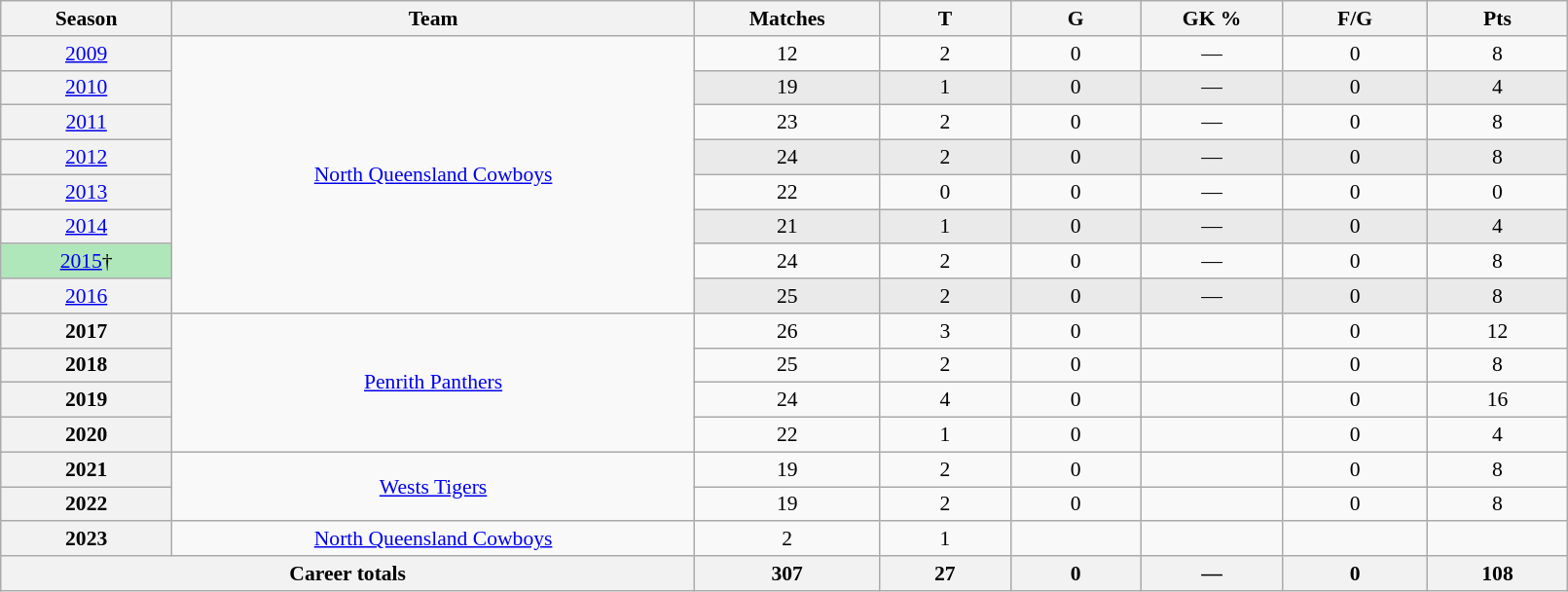<table class="wikitable sortable"  style="font-size:90%; text-align:center; width:85%;">
<tr>
<th width=2%>Season</th>
<th width=8%>Team</th>
<th width=2%>Matches</th>
<th width=2%>T</th>
<th width=2%>G</th>
<th width=2%>GK %</th>
<th width=2%>F/G</th>
<th width=2%>Pts</th>
</tr>
<tr>
<th scope="row" style="text-align:center; font-weight:normal"><a href='#'>2009</a></th>
<td rowspan="8" style="text-align:center;"> <a href='#'>North Queensland Cowboys</a></td>
<td>12</td>
<td>2</td>
<td>0</td>
<td>—</td>
<td>0</td>
<td>8</td>
</tr>
<tr style="background:#eaeaea;">
<th scope="row" style="text-align:center; font-weight:normal"><a href='#'>2010</a></th>
<td>19</td>
<td>1</td>
<td>0</td>
<td>—</td>
<td>0</td>
<td>4</td>
</tr>
<tr>
<th scope="row" style="text-align:center; font-weight:normal"><a href='#'>2011</a></th>
<td>23</td>
<td>2</td>
<td>0</td>
<td>—</td>
<td>0</td>
<td>8</td>
</tr>
<tr style="background:#eaeaea;">
<th scope="row" style="text-align:center; font-weight:normal"><a href='#'>2012</a></th>
<td>24</td>
<td>2</td>
<td>0</td>
<td>—</td>
<td>0</td>
<td>8</td>
</tr>
<tr>
<th scope="row" style="text-align:center; font-weight:normal"><a href='#'>2013</a></th>
<td>22</td>
<td>0</td>
<td>0</td>
<td>—</td>
<td>0</td>
<td>0</td>
</tr>
<tr style="background:#eaeaea;">
<th scope="row" style="text-align:center; font-weight:normal"><a href='#'>2014</a></th>
<td>21</td>
<td>1</td>
<td>0</td>
<td>—</td>
<td>0</td>
<td>4</td>
</tr>
<tr>
<th scope="row" style="text-align:center; font-weight:normal; background:#afe6ba;"><a href='#'>2015</a>†</th>
<td>24</td>
<td>2</td>
<td>0</td>
<td>—</td>
<td>0</td>
<td>8</td>
</tr>
<tr style="background:#eaeaea;">
<th scope="row" style="text-align:center; font-weight:normal"><a href='#'>2016</a></th>
<td>25</td>
<td>2</td>
<td>0</td>
<td>—</td>
<td>0</td>
<td>8</td>
</tr>
<tr>
<th>2017</th>
<td rowspan="4"> <a href='#'>Penrith Panthers</a></td>
<td>26</td>
<td>3</td>
<td>0</td>
<td></td>
<td>0</td>
<td>12</td>
</tr>
<tr>
<th>2018</th>
<td>25</td>
<td>2</td>
<td>0</td>
<td></td>
<td>0</td>
<td>8</td>
</tr>
<tr>
<th>2019</th>
<td>24</td>
<td>4</td>
<td>0</td>
<td></td>
<td>0</td>
<td>16</td>
</tr>
<tr>
<th>2020</th>
<td>22</td>
<td>1</td>
<td>0</td>
<td></td>
<td>0</td>
<td>4</td>
</tr>
<tr>
<th>2021</th>
<td rowspan="2"> <a href='#'>Wests Tigers</a></td>
<td>19</td>
<td>2</td>
<td>0</td>
<td></td>
<td>0</td>
<td>8</td>
</tr>
<tr>
<th>2022</th>
<td>19</td>
<td>2</td>
<td>0</td>
<td></td>
<td>0</td>
<td>8</td>
</tr>
<tr>
<th>2023</th>
<td> <a href='#'>North Queensland Cowboys</a></td>
<td>2</td>
<td>1</td>
<td></td>
<td></td>
<td></td>
<td></td>
</tr>
<tr class="sortbottom">
<th colspan="2">Career totals</th>
<th>307</th>
<th>27</th>
<th>0</th>
<th>—</th>
<th>0</th>
<th>108</th>
</tr>
</table>
